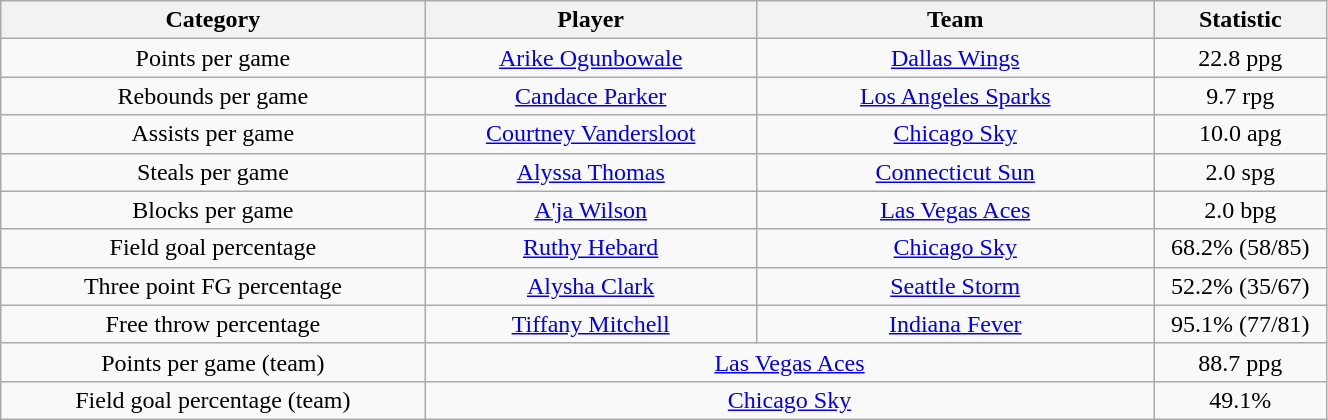<table class="wikitable" style="width: 70%; text-align: center;">
<tr>
<th width=32%>Category</th>
<th width=25%>Player</th>
<th width=30%>Team</th>
<th width=20%>Statistic</th>
</tr>
<tr>
<td>Points per game</td>
<td><a href='#'>Arike Ogunbowale</a></td>
<td><a href='#'>Dallas Wings</a></td>
<td>22.8 ppg</td>
</tr>
<tr>
<td>Rebounds per game</td>
<td><a href='#'>Candace Parker</a></td>
<td><a href='#'>Los Angeles Sparks</a></td>
<td>9.7 rpg</td>
</tr>
<tr>
<td>Assists per game</td>
<td><a href='#'>Courtney Vandersloot</a></td>
<td><a href='#'>Chicago Sky</a></td>
<td>10.0 apg</td>
</tr>
<tr>
<td>Steals per game</td>
<td><a href='#'>Alyssa Thomas</a></td>
<td><a href='#'>Connecticut Sun</a></td>
<td>2.0 spg</td>
</tr>
<tr>
<td>Blocks per game</td>
<td><a href='#'>A'ja Wilson</a></td>
<td><a href='#'>Las Vegas Aces</a></td>
<td>2.0 bpg</td>
</tr>
<tr>
<td>Field goal percentage</td>
<td><a href='#'>Ruthy Hebard</a></td>
<td><a href='#'>Chicago Sky</a></td>
<td>68.2% (58/85)</td>
</tr>
<tr>
<td>Three point FG percentage</td>
<td><a href='#'>Alysha Clark</a></td>
<td><a href='#'>Seattle Storm</a></td>
<td>52.2% (35/67)</td>
</tr>
<tr>
<td>Free throw percentage</td>
<td><a href='#'>Tiffany Mitchell</a></td>
<td><a href='#'>Indiana Fever</a></td>
<td>95.1% (77/81)</td>
</tr>
<tr>
<td>Points per game (team)</td>
<td colspan=2><a href='#'>Las Vegas Aces</a></td>
<td>88.7 ppg</td>
</tr>
<tr>
<td>Field goal percentage (team)</td>
<td colspan=2><a href='#'>Chicago Sky</a></td>
<td>49.1%</td>
</tr>
</table>
